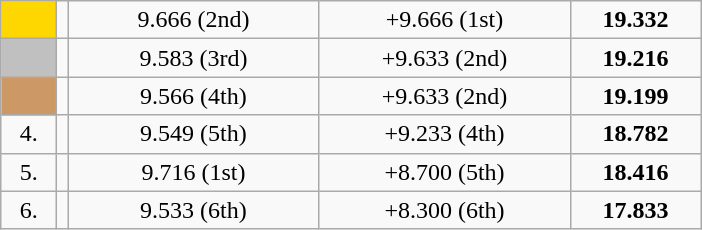<table class=wikitable style="text-align:center">
<tr>
<td width=30 bgcolor=gold></td>
<td align=left></td>
<td width=160>9.666 (2nd)</td>
<td width=160>+9.666 (1st)</td>
<td width=80><strong>19.332</strong></td>
</tr>
<tr>
<td bgcolor=silver></td>
<td align=left></td>
<td>9.583 (3rd)</td>
<td>+9.633 (2nd)</td>
<td><strong>19.216</strong></td>
</tr>
<tr>
<td bgcolor=cc9966></td>
<td align=left></td>
<td>9.566 (4th)</td>
<td>+9.633 (2nd)</td>
<td><strong>19.199</strong></td>
</tr>
<tr>
<td>4.</td>
<td align=left></td>
<td>9.549 (5th)</td>
<td>+9.233 (4th)</td>
<td><strong>18.782</strong></td>
</tr>
<tr>
<td>5.</td>
<td align=left></td>
<td>9.716 (1st)</td>
<td>+8.700 (5th)</td>
<td><strong>18.416</strong></td>
</tr>
<tr>
<td>6.</td>
<td align=left></td>
<td>9.533 (6th)</td>
<td>+8.300 (6th)</td>
<td><strong>17.833</strong></td>
</tr>
</table>
